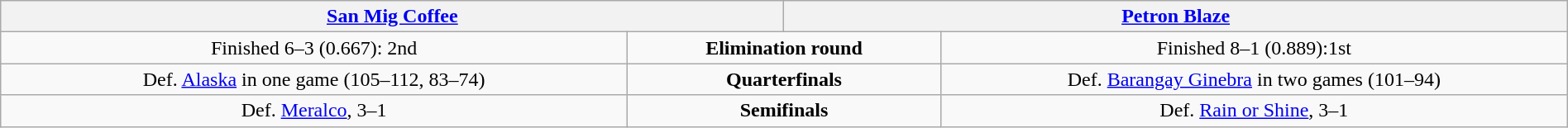<table class=wikitable width=100%>
<tr align=center>
<th colspan=2 width=50%><a href='#'>San Mig Coffee</a></th>
<th colspan=2 width=50%><a href='#'>Petron Blaze</a></th>
</tr>
<tr align=center>
<td width=40%>Finished 6–3 (0.667): 2nd</td>
<td width=20% colspan=2><strong>Elimination round</strong></td>
<td width=40%>Finished 8–1 (0.889):1st</td>
</tr>
<tr align=center>
<td>Def. <a href='#'>Alaska</a> in one game (105–112, 83–74)</td>
<td colspan=2><strong>Quarterfinals</strong></td>
<td>Def. <a href='#'>Barangay Ginebra</a> in two games (101–94)</td>
</tr>
<tr align=center>
<td>Def. <a href='#'>Meralco</a>, 3–1</td>
<td colspan=2><strong>Semifinals</strong></td>
<td>Def. <a href='#'>Rain or Shine</a>, 3–1</td>
</tr>
</table>
